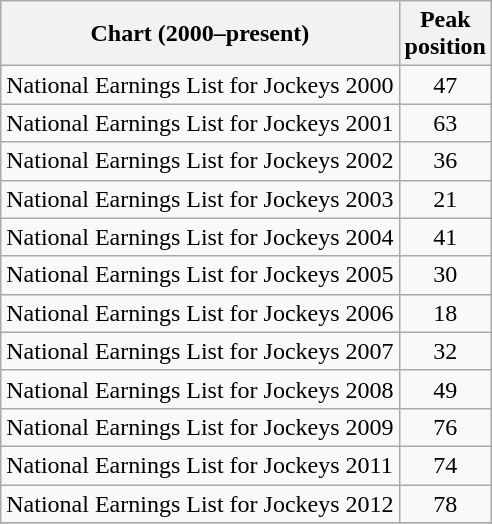<table class="wikitable sortable">
<tr>
<th>Chart (2000–present)</th>
<th>Peak<br>position</th>
</tr>
<tr>
<td>National Earnings List for Jockeys 2000</td>
<td style="text-align:center;">47</td>
</tr>
<tr>
<td>National Earnings List for Jockeys 2001</td>
<td style="text-align:center;">63</td>
</tr>
<tr>
<td>National Earnings List for Jockeys 2002</td>
<td style="text-align:center;">36</td>
</tr>
<tr>
<td>National Earnings List for Jockeys 2003</td>
<td style="text-align:center;">21</td>
</tr>
<tr>
<td>National Earnings List for Jockeys 2004</td>
<td style="text-align:center;">41</td>
</tr>
<tr>
<td>National Earnings List for Jockeys 2005</td>
<td style="text-align:center;">30</td>
</tr>
<tr>
<td>National Earnings List for Jockeys 2006</td>
<td style="text-align:center;">18</td>
</tr>
<tr>
<td>National Earnings List for Jockeys 2007</td>
<td style="text-align:center;">32</td>
</tr>
<tr>
<td>National Earnings List for Jockeys 2008</td>
<td style="text-align:center;">49</td>
</tr>
<tr>
<td>National Earnings List for Jockeys 2009</td>
<td style="text-align:center;">76</td>
</tr>
<tr>
<td>National Earnings List for Jockeys 2011</td>
<td style="text-align:center;">74</td>
</tr>
<tr>
<td>National Earnings List for Jockeys 2012</td>
<td style="text-align:center;">78</td>
</tr>
<tr>
</tr>
</table>
